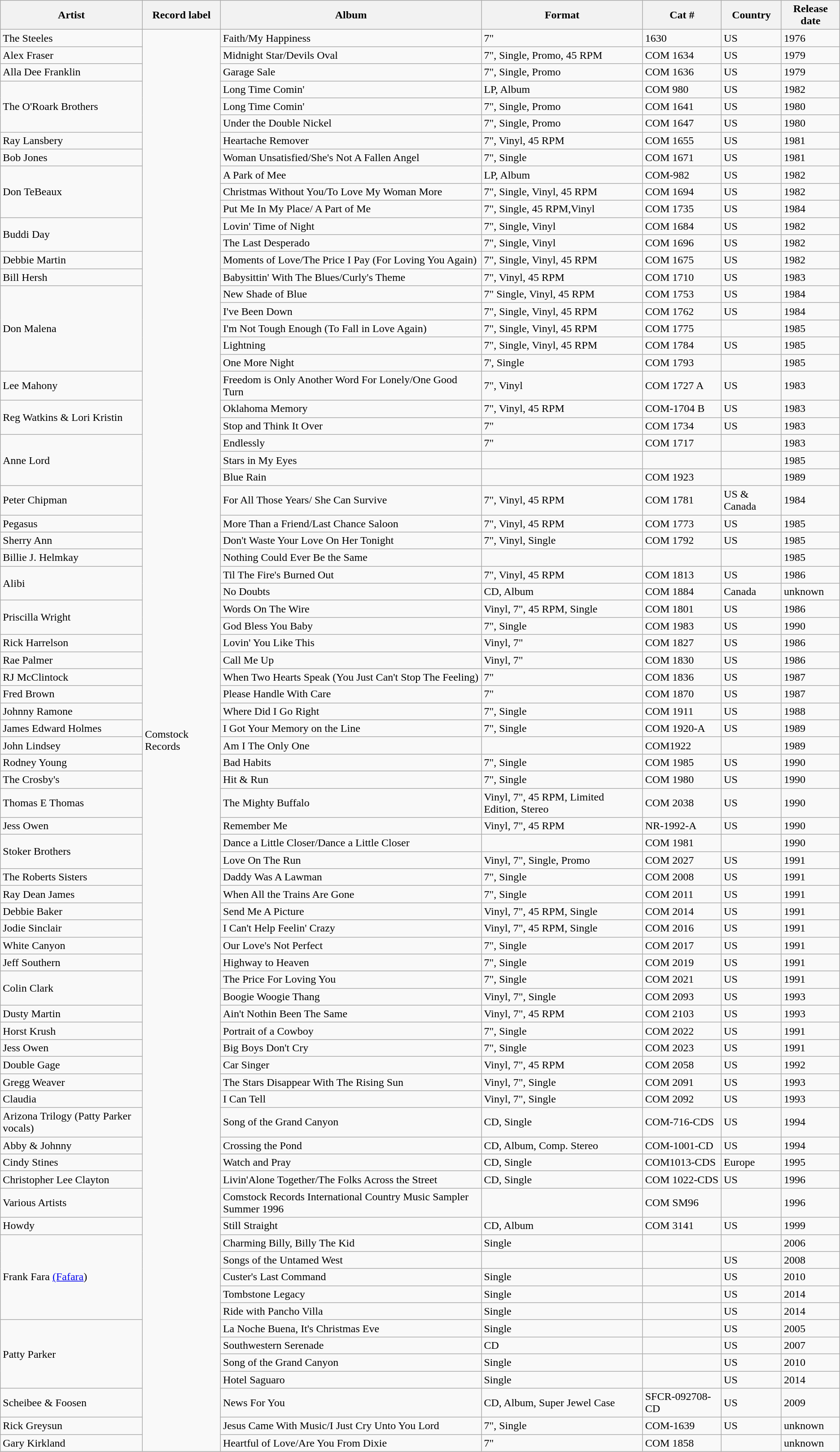<table class="wikitable">
<tr>
<th>Artist</th>
<th>Record label</th>
<th>Album</th>
<th>Format</th>
<th>Cat #</th>
<th>Country</th>
<th>Release date</th>
</tr>
<tr>
<td>The Steeles</td>
<td rowspan="79">Comstock Records</td>
<td>Faith/My Happiness</td>
<td>7"</td>
<td>1630</td>
<td>US</td>
<td>1976</td>
</tr>
<tr>
<td>Alex Fraser</td>
<td>Midnight Star/Devils Oval</td>
<td>7", Single, Promo, 45 RPM</td>
<td>COM 1634</td>
<td>US</td>
<td>1979</td>
</tr>
<tr>
<td>Alla Dee Franklin</td>
<td>Garage Sale</td>
<td>7", Single, Promo</td>
<td>COM 1636</td>
<td>US</td>
<td>1979</td>
</tr>
<tr>
<td rowspan="3">The O'Roark Brothers</td>
<td>Long Time Comin'</td>
<td>LP, Album</td>
<td>COM 980</td>
<td>US</td>
<td>1982</td>
</tr>
<tr>
<td>Long Time Comin'</td>
<td>7", Single, Promo</td>
<td>COM 1641</td>
<td>US</td>
<td>1980</td>
</tr>
<tr>
<td>Under the Double Nickel</td>
<td>7", Single, Promo</td>
<td>COM 1647</td>
<td>US</td>
<td>1980</td>
</tr>
<tr>
<td>Ray Lansbery</td>
<td>Heartache Remover</td>
<td>7", Vinyl, 45 RPM</td>
<td>COM 1655</td>
<td>US</td>
<td>1981</td>
</tr>
<tr>
<td>Bob Jones</td>
<td>Woman Unsatisfied/She's Not A Fallen Angel</td>
<td>7", Single</td>
<td>COM 1671</td>
<td>US</td>
<td>1981</td>
</tr>
<tr>
<td rowspan="3">Don TeBeaux</td>
<td>A Park of Mee</td>
<td>LP, Album</td>
<td>COM-982</td>
<td>US</td>
<td>1982</td>
</tr>
<tr>
<td>Christmas Without You/To Love My Woman More</td>
<td>7", Single, Vinyl, 45 RPM</td>
<td>COM 1694</td>
<td>US</td>
<td>1982</td>
</tr>
<tr>
<td>Put Me In My Place/ A Part of Me</td>
<td>7", Single, 45 RPM,Vinyl</td>
<td>COM 1735</td>
<td>US</td>
<td>1984</td>
</tr>
<tr>
<td rowspan="2">Buddi Day</td>
<td>Lovin' Time of Night</td>
<td>7", Single, Vinyl</td>
<td>COM 1684</td>
<td>US</td>
<td>1982</td>
</tr>
<tr>
<td>The Last Desperado</td>
<td>7", Single, Vinyl</td>
<td>COM 1696</td>
<td>US</td>
<td>1982</td>
</tr>
<tr>
<td>Debbie Martin</td>
<td>Moments of Love/The Price I Pay (For Loving You Again)</td>
<td>7", Single, Vinyl, 45 RPM</td>
<td>COM 1675</td>
<td>US</td>
<td>1982</td>
</tr>
<tr>
<td>Bill Hersh</td>
<td>Babysittin' With The Blues/Curly's Theme</td>
<td>7", Vinyl, 45 RPM</td>
<td>COM 1710</td>
<td>US</td>
<td>1983</td>
</tr>
<tr>
<td rowspan="5">Don Malena</td>
<td>New Shade of Blue</td>
<td>7"  Single, Vinyl, 45 RPM</td>
<td>COM 1753</td>
<td>US</td>
<td>1984</td>
</tr>
<tr>
<td>I've Been Down</td>
<td>7", Single, Vinyl, 45 RPM</td>
<td>COM 1762</td>
<td>US</td>
<td>1984</td>
</tr>
<tr>
<td>I'm Not Tough Enough (To Fall in Love Again)</td>
<td>7", Single, Vinyl, 45 RPM</td>
<td>COM 1775</td>
<td></td>
<td>1985</td>
</tr>
<tr>
<td>Lightning</td>
<td>7", Single, Vinyl, 45 RPM</td>
<td>COM 1784</td>
<td>US</td>
<td>1985</td>
</tr>
<tr>
<td>One More Night</td>
<td>7', Single</td>
<td>COM 1793</td>
<td></td>
<td>1985</td>
</tr>
<tr>
<td>Lee Mahony</td>
<td>Freedom is Only Another Word For Lonely/One Good Turn</td>
<td>7", Vinyl</td>
<td>COM 1727 A</td>
<td>US</td>
<td>1983</td>
</tr>
<tr>
<td rowspan="2">Reg Watkins & Lori Kristin</td>
<td>Oklahoma Memory</td>
<td>7", Vinyl, 45 RPM</td>
<td>COM-1704 B</td>
<td>US</td>
<td>1983</td>
</tr>
<tr>
<td>Stop and Think It Over</td>
<td>7"</td>
<td>COM 1734</td>
<td>US</td>
<td>1983</td>
</tr>
<tr>
<td rowspan="3">Anne Lord</td>
<td>Endlessly</td>
<td>7"</td>
<td>COM 1717</td>
<td></td>
<td>1983</td>
</tr>
<tr>
<td>Stars in My Eyes</td>
<td></td>
<td></td>
<td></td>
<td>1985</td>
</tr>
<tr>
<td>Blue Rain</td>
<td></td>
<td>COM 1923</td>
<td></td>
<td>1989</td>
</tr>
<tr>
<td>Peter Chipman</td>
<td>For All Those Years/ She Can Survive</td>
<td>7", Vinyl, 45 RPM</td>
<td>COM 1781</td>
<td>US & Canada</td>
<td>1984</td>
</tr>
<tr>
<td>Pegasus</td>
<td>More Than a Friend/Last Chance Saloon</td>
<td>7", Vinyl, 45 RPM</td>
<td>COM 1773</td>
<td>US</td>
<td>1985</td>
</tr>
<tr>
<td>Sherry Ann</td>
<td>Don't Waste Your Love On Her Tonight</td>
<td>7", Vinyl, Single</td>
<td>COM 1792</td>
<td>US</td>
<td>1985</td>
</tr>
<tr>
<td>Billie J. Helmkay</td>
<td>Nothing Could Ever Be the Same</td>
<td></td>
<td></td>
<td></td>
<td>1985</td>
</tr>
<tr>
<td rowspan="2">Alibi</td>
<td>Til The Fire's Burned Out</td>
<td>7", Vinyl, 45 RPM</td>
<td>COM 1813</td>
<td>US</td>
<td>1986</td>
</tr>
<tr>
<td>No Doubts</td>
<td>CD, Album</td>
<td>COM 1884</td>
<td>Canada</td>
<td>unknown</td>
</tr>
<tr>
<td rowspan="2">Priscilla Wright</td>
<td>Words On The Wire</td>
<td>Vinyl, 7", 45 RPM, Single</td>
<td>COM 1801</td>
<td>US</td>
<td>1986</td>
</tr>
<tr>
<td>God Bless You Baby</td>
<td>7", Single</td>
<td>COM 1983</td>
<td>US</td>
<td>1990</td>
</tr>
<tr>
<td>Rick Harrelson</td>
<td>Lovin' You Like This</td>
<td>Vinyl, 7"</td>
<td>COM 1827</td>
<td>US</td>
<td>1986</td>
</tr>
<tr>
<td>Rae Palmer</td>
<td>Call Me Up</td>
<td>Vinyl, 7"</td>
<td>COM 1830</td>
<td>US</td>
<td>1986</td>
</tr>
<tr>
<td>RJ McClintock</td>
<td>When Two Hearts Speak (You Just Can't Stop The Feeling)</td>
<td>7"</td>
<td>COM 1836</td>
<td>US</td>
<td>1987</td>
</tr>
<tr>
<td>Fred Brown</td>
<td>Please Handle With Care</td>
<td>7"</td>
<td>COM 1870</td>
<td>US</td>
<td>1987</td>
</tr>
<tr>
<td>Johnny Ramone</td>
<td>Where Did I Go Right</td>
<td>7", Single</td>
<td>COM 1911</td>
<td>US</td>
<td>1988</td>
</tr>
<tr>
<td>James Edward Holmes</td>
<td>I Got Your Memory on the Line</td>
<td>7", Single</td>
<td>COM 1920-A</td>
<td>US</td>
<td>1989</td>
</tr>
<tr>
<td>John Lindsey</td>
<td>Am I The Only One</td>
<td></td>
<td>COM1922</td>
<td></td>
<td>1989</td>
</tr>
<tr>
<td>Rodney Young</td>
<td>Bad Habits</td>
<td>7", Single</td>
<td>COM 1985</td>
<td>US</td>
<td>1990</td>
</tr>
<tr>
<td>The Crosby's</td>
<td>Hit & Run</td>
<td>7", Single</td>
<td>COM 1980</td>
<td>US</td>
<td>1990</td>
</tr>
<tr>
<td>Thomas E Thomas</td>
<td>The Mighty Buffalo</td>
<td>Vinyl, 7", 45 RPM, Limited Edition, Stereo</td>
<td>COM 2038</td>
<td>US</td>
<td>1990</td>
</tr>
<tr>
<td>Jess Owen</td>
<td>Remember Me</td>
<td>Vinyl, 7", 45 RPM</td>
<td>NR-1992-A</td>
<td>US</td>
<td>1990</td>
</tr>
<tr>
<td rowspan="2">Stoker Brothers</td>
<td>Dance a Little Closer/Dance a Little Closer</td>
<td></td>
<td>COM 1981</td>
<td></td>
<td>1990</td>
</tr>
<tr>
<td>Love On The Run</td>
<td>Vinyl, 7", Single, Promo</td>
<td>COM 2027</td>
<td>US</td>
<td>1991</td>
</tr>
<tr>
<td>The Roberts Sisters</td>
<td>Daddy Was A Lawman</td>
<td>7", Single</td>
<td>COM 2008</td>
<td>US</td>
<td>1991</td>
</tr>
<tr>
<td>Ray Dean James</td>
<td>When All the Trains Are Gone</td>
<td>7", Single</td>
<td>COM 2011</td>
<td>US</td>
<td>1991</td>
</tr>
<tr>
<td>Debbie Baker</td>
<td>Send Me A Picture</td>
<td>Vinyl, 7", 45 RPM, Single</td>
<td>COM 2014</td>
<td>US</td>
<td>1991</td>
</tr>
<tr>
<td>Jodie Sinclair</td>
<td>I Can't Help Feelin' Crazy</td>
<td>Vinyl, 7", 45 RPM, Single</td>
<td>COM 2016</td>
<td>US</td>
<td>1991</td>
</tr>
<tr>
<td>White Canyon</td>
<td>Our Love's Not Perfect</td>
<td>7", Single</td>
<td>COM 2017</td>
<td>US</td>
<td>1991</td>
</tr>
<tr>
<td>Jeff Southern</td>
<td>Highway to Heaven</td>
<td>7", Single</td>
<td>COM 2019</td>
<td>US</td>
<td>1991</td>
</tr>
<tr>
<td rowspan="2">Colin Clark</td>
<td>The Price For Loving You</td>
<td>7", Single</td>
<td>COM 2021</td>
<td>US</td>
<td>1991</td>
</tr>
<tr>
<td>Boogie Woogie Thang</td>
<td>Vinyl, 7", Single</td>
<td>COM 2093</td>
<td>US</td>
<td>1993</td>
</tr>
<tr>
<td>Dusty Martin</td>
<td>Ain't Nothin Been The Same</td>
<td>Vinyl, 7", 45 RPM</td>
<td>COM 2103</td>
<td>US</td>
<td>1993</td>
</tr>
<tr>
<td>Horst Krush</td>
<td>Portrait of a Cowboy</td>
<td>7", Single</td>
<td>COM 2022</td>
<td>US</td>
<td>1991</td>
</tr>
<tr>
<td>Jess Owen</td>
<td>Big Boys Don't Cry</td>
<td>7", Single</td>
<td>COM 2023</td>
<td>US</td>
<td>1991</td>
</tr>
<tr>
<td>Double Gage</td>
<td>Car Singer</td>
<td>Vinyl, 7", 45 RPM</td>
<td>COM 2058</td>
<td>US</td>
<td>1992</td>
</tr>
<tr>
<td>Gregg Weaver</td>
<td>The Stars Disappear With The Rising Sun</td>
<td>Vinyl, 7", Single</td>
<td>COM 2091</td>
<td>US</td>
<td>1993</td>
</tr>
<tr>
<td>Claudia</td>
<td>I Can Tell</td>
<td>Vinyl, 7", Single</td>
<td>COM 2092</td>
<td>US</td>
<td>1993</td>
</tr>
<tr>
<td>Arizona Trilogy (Patty Parker vocals)</td>
<td>Song of the Grand Canyon</td>
<td>CD, Single</td>
<td>COM-716-CDS</td>
<td>US</td>
<td>1994</td>
</tr>
<tr>
<td>Abby & Johnny</td>
<td>Crossing the Pond</td>
<td>CD, Album, Comp. Stereo</td>
<td>COM-1001-CD</td>
<td>US</td>
<td>1994</td>
</tr>
<tr>
<td>Cindy Stines</td>
<td>Watch and Pray</td>
<td>CD, Single</td>
<td>COM1013-CDS</td>
<td>Europe</td>
<td>1995</td>
</tr>
<tr>
<td>Christopher Lee Clayton</td>
<td>Livin'Alone Together/The Folks Across the Street</td>
<td>CD, Single</td>
<td>COM 1022-CDS</td>
<td>US</td>
<td>1996</td>
</tr>
<tr>
<td>Various Artists</td>
<td>Comstock Records International Country Music Sampler Summer 1996</td>
<td></td>
<td>COM SM96</td>
<td></td>
<td>1996</td>
</tr>
<tr>
<td>Howdy</td>
<td>Still Straight</td>
<td>CD, Album</td>
<td>COM 3141</td>
<td>US</td>
<td>1999</td>
</tr>
<tr>
<td rowspan="5">Frank Fara <a href='#'>(Fafara</a>)</td>
<td>Charming Billy, Billy The Kid</td>
<td>Single</td>
<td></td>
<td></td>
<td>2006</td>
</tr>
<tr>
<td>Songs of the Untamed West</td>
<td></td>
<td></td>
<td>US</td>
<td>2008</td>
</tr>
<tr>
<td>Custer's Last Command</td>
<td>Single</td>
<td></td>
<td>US</td>
<td>2010</td>
</tr>
<tr>
<td>Tombstone Legacy</td>
<td>Single</td>
<td></td>
<td>US</td>
<td>2014</td>
</tr>
<tr>
<td>Ride with Pancho Villa</td>
<td>Single</td>
<td></td>
<td>US</td>
<td>2014</td>
</tr>
<tr>
<td rowspan="4">Patty Parker</td>
<td>La Noche Buena, It's Christmas Eve</td>
<td>Single</td>
<td></td>
<td>US</td>
<td>2005</td>
</tr>
<tr>
<td>Southwestern Serenade</td>
<td>CD</td>
<td></td>
<td>US</td>
<td>2007</td>
</tr>
<tr>
<td>Song of the Grand Canyon</td>
<td>Single</td>
<td></td>
<td>US</td>
<td>2010</td>
</tr>
<tr>
<td>Hotel Saguaro</td>
<td>Single</td>
<td></td>
<td>US</td>
<td>2014</td>
</tr>
<tr>
<td>Scheibee & Foosen</td>
<td>News For You</td>
<td>CD, Album, Super Jewel Case</td>
<td>SFCR-092708-CD</td>
<td>US</td>
<td>2009</td>
</tr>
<tr>
<td>Rick Greysun</td>
<td>Jesus Came With Music/I Just Cry Unto You Lord</td>
<td>7", Single</td>
<td>COM-1639</td>
<td>US</td>
<td>unknown</td>
</tr>
<tr>
<td>Gary Kirkland</td>
<td>Heartful of Love/Are You From Dixie</td>
<td>7"</td>
<td>COM 1858</td>
<td></td>
<td>unknown</td>
</tr>
</table>
